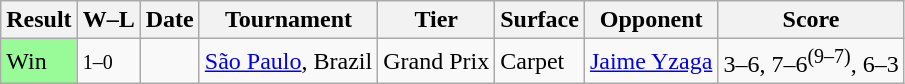<table class="sortable wikitable">
<tr>
<th>Result</th>
<th class="unsortable">W–L</th>
<th>Date</th>
<th>Tournament</th>
<th>Tier</th>
<th>Surface</th>
<th>Opponent</th>
<th class="unsortable">Score</th>
</tr>
<tr>
<td style="background:#98fb98;">Win</td>
<td><small>1–0</small></td>
<td><a href='#'></a></td>
<td><a href='#'>São Paulo</a>, Brazil</td>
<td>Grand Prix</td>
<td>Carpet</td>
<td> <a href='#'>Jaime Yzaga</a></td>
<td>3–6, 7–6<sup>(9–7)</sup>, 6–3</td>
</tr>
</table>
